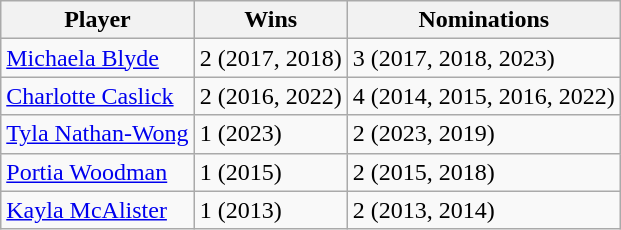<table class="wikitable sortable">
<tr>
<th>Player</th>
<th>Wins</th>
<th>Nominations</th>
</tr>
<tr>
<td> <a href='#'>Michaela Blyde</a></td>
<td>2 (2017, 2018)</td>
<td>3 (2017, 2018, 2023)</td>
</tr>
<tr>
<td> <a href='#'>Charlotte Caslick</a></td>
<td>2 (2016, 2022)</td>
<td>4 (2014, 2015, 2016, 2022)</td>
</tr>
<tr>
<td> <a href='#'>Tyla Nathan-Wong</a></td>
<td>1 (2023)</td>
<td>2 (2023, 2019)</td>
</tr>
<tr>
<td> <a href='#'>Portia Woodman</a></td>
<td>1 (2015)</td>
<td>2 (2015, 2018)</td>
</tr>
<tr>
<td> <a href='#'>Kayla McAlister</a></td>
<td>1 (2013)</td>
<td>2 (2013, 2014)</td>
</tr>
</table>
